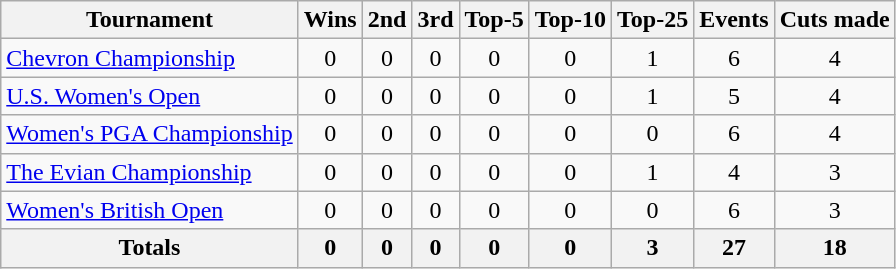<table class=wikitable style=text-align:center>
<tr>
<th>Tournament</th>
<th>Wins</th>
<th>2nd</th>
<th>3rd</th>
<th>Top-5</th>
<th>Top-10</th>
<th>Top-25</th>
<th>Events</th>
<th>Cuts made</th>
</tr>
<tr>
<td align=left><a href='#'>Chevron Championship</a></td>
<td>0</td>
<td>0</td>
<td>0</td>
<td>0</td>
<td>0</td>
<td>1</td>
<td>6</td>
<td>4</td>
</tr>
<tr>
<td align=left><a href='#'>U.S. Women's Open</a></td>
<td>0</td>
<td>0</td>
<td>0</td>
<td>0</td>
<td>0</td>
<td>1</td>
<td>5</td>
<td>4</td>
</tr>
<tr>
<td align=left><a href='#'>Women's PGA Championship</a></td>
<td>0</td>
<td>0</td>
<td>0</td>
<td>0</td>
<td>0</td>
<td>0</td>
<td>6</td>
<td>4</td>
</tr>
<tr>
<td align=left><a href='#'>The Evian Championship</a></td>
<td>0</td>
<td>0</td>
<td>0</td>
<td>0</td>
<td>0</td>
<td>1</td>
<td>4</td>
<td>3</td>
</tr>
<tr>
<td align=left><a href='#'>Women's British Open</a></td>
<td>0</td>
<td>0</td>
<td>0</td>
<td>0</td>
<td>0</td>
<td>0</td>
<td>6</td>
<td>3</td>
</tr>
<tr>
<th>Totals</th>
<th>0</th>
<th>0</th>
<th>0</th>
<th>0</th>
<th>0</th>
<th>3</th>
<th>27</th>
<th>18</th>
</tr>
</table>
